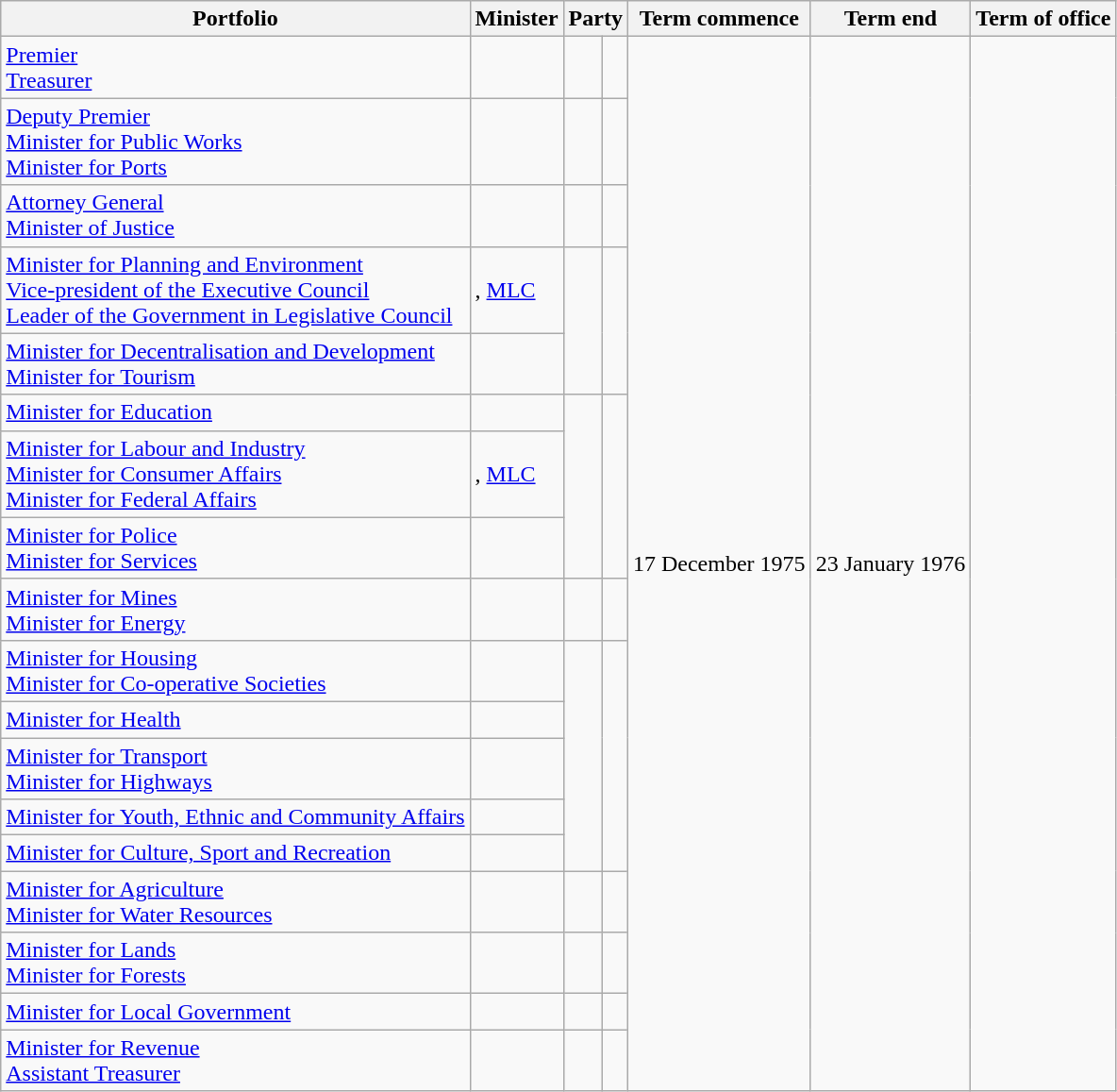<table class="wikitable sortable">
<tr>
<th>Portfolio</th>
<th>Minister</th>
<th colspan="2">Party</th>
<th>Term commence</th>
<th>Term end</th>
<th>Term of office</th>
</tr>
<tr>
<td><a href='#'>Premier</a><br><a href='#'>Treasurer</a></td>
<td></td>
<td> </td>
<td></td>
<td rowspan=18 align=center>17 December 1975</td>
<td rowspan=18 align=center>23 January 1976</td>
<td rowspan=18 align=right></td>
</tr>
<tr>
<td><a href='#'>Deputy Premier</a><br><a href='#'>Minister for Public Works</a><br><a href='#'>Minister for Ports</a></td>
<td></td>
<td> </td>
<td></td>
</tr>
<tr>
<td><a href='#'>Attorney General</a><br><a href='#'>Minister of Justice</a></td>
<td></td>
<td> </td>
<td></td>
</tr>
<tr>
<td><a href='#'>Minister for Planning and Environment</a><br><a href='#'>Vice-president of the Executive Council</a><br><a href='#'>Leader of the Government in Legislative Council</a></td>
<td>, <a href='#'>MLC</a></td>
<td rowspan=2 " > </td>
<td rowspan= 2></td>
</tr>
<tr>
<td><a href='#'>Minister for Decentralisation and Development</a><br><a href='#'>Minister for Tourism</a></td>
<td></td>
</tr>
<tr>
<td><a href='#'>Minister for Education</a></td>
<td></td>
<td rowspan=3 > </td>
<td rowspan=3></td>
</tr>
<tr>
<td><a href='#'>Minister for Labour and Industry</a><br><a href='#'>Minister for Consumer Affairs</a><br><a href='#'>Minister for Federal Affairs</a></td>
<td>, <a href='#'>MLC</a></td>
</tr>
<tr>
<td><a href='#'>Minister for Police</a><br><a href='#'>Minister for Services</a></td>
<td></td>
</tr>
<tr>
<td><a href='#'>Minister for Mines</a><br><a href='#'>Minister for Energy</a></td>
<td></td>
<td> </td>
<td></td>
</tr>
<tr>
<td><a href='#'>Minister for Housing</a><br><a href='#'>Minister for Co-operative Societies</a></td>
<td></td>
<td rowspan=5 > </td>
<td rowspan=5></td>
</tr>
<tr>
<td><a href='#'>Minister for Health</a></td>
<td></td>
</tr>
<tr>
<td><a href='#'>Minister for Transport</a><br><a href='#'>Minister for Highways</a></td>
<td></td>
</tr>
<tr>
<td><a href='#'>Minister for Youth, Ethnic and Community Affairs</a></td>
<td></td>
</tr>
<tr>
<td><a href='#'>Minister for Culture, Sport and Recreation</a></td>
<td></td>
</tr>
<tr>
<td><a href='#'>Minister for Agriculture</a><br><a href='#'>Minister for Water Resources</a></td>
<td></td>
<td> </td>
<td></td>
</tr>
<tr>
<td><a href='#'>Minister for Lands</a><br><a href='#'>Minister for Forests</a></td>
<td></td>
<td> </td>
<td></td>
</tr>
<tr>
<td><a href='#'>Minister for Local Government</a></td>
<td></td>
<td> </td>
<td></td>
</tr>
<tr>
<td><a href='#'>Minister for Revenue</a><br><a href='#'>Assistant Treasurer</a></td>
<td></td>
<td> </td>
<td></td>
</tr>
</table>
